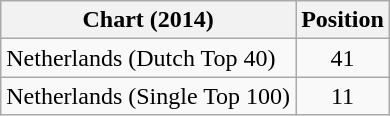<table class="wikitable sortable">
<tr>
<th>Chart (2014)</th>
<th>Position</th>
</tr>
<tr>
<td>Netherlands (Dutch Top 40)</td>
<td style="text-align:center">41</td>
</tr>
<tr>
<td>Netherlands (Single Top 100)</td>
<td style="text-align:center">11</td>
</tr>
</table>
